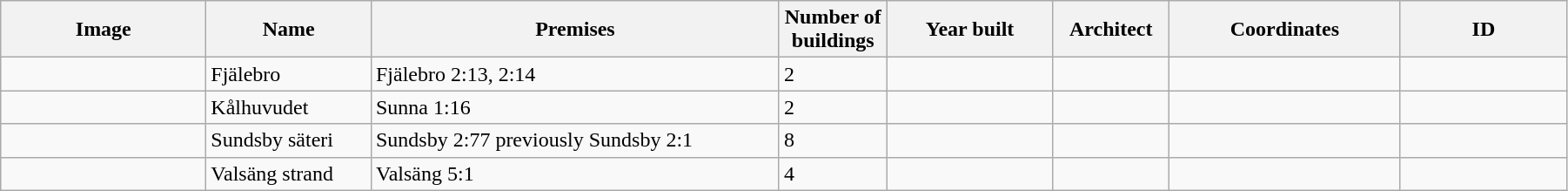<table class="wikitable" width="95%">
<tr>
<th width="150">Image</th>
<th>Name</th>
<th>Premises</th>
<th width="75">Number of<br>buildings</th>
<th width="120">Year built</th>
<th>Architect</th>
<th width="170">Coordinates</th>
<th width="120">ID</th>
</tr>
<tr>
<td></td>
<td>Fjälebro</td>
<td>Fjälebro 2:13, 2:14</td>
<td>2</td>
<td></td>
<td></td>
<td></td>
<td></td>
</tr>
<tr>
<td></td>
<td>Kålhuvudet</td>
<td>Sunna 1:16</td>
<td>2</td>
<td></td>
<td></td>
<td></td>
<td></td>
</tr>
<tr>
<td></td>
<td Sundsby>Sundsby säteri</td>
<td>Sundsby 2:77 previously Sundsby 2:1</td>
<td>8</td>
<td></td>
<td></td>
<td></td>
<td></td>
</tr>
<tr>
<td></td>
<td>Valsäng strand</td>
<td>Valsäng 5:1</td>
<td>4</td>
<td></td>
<td></td>
<td></td>
<td></td>
</tr>
</table>
